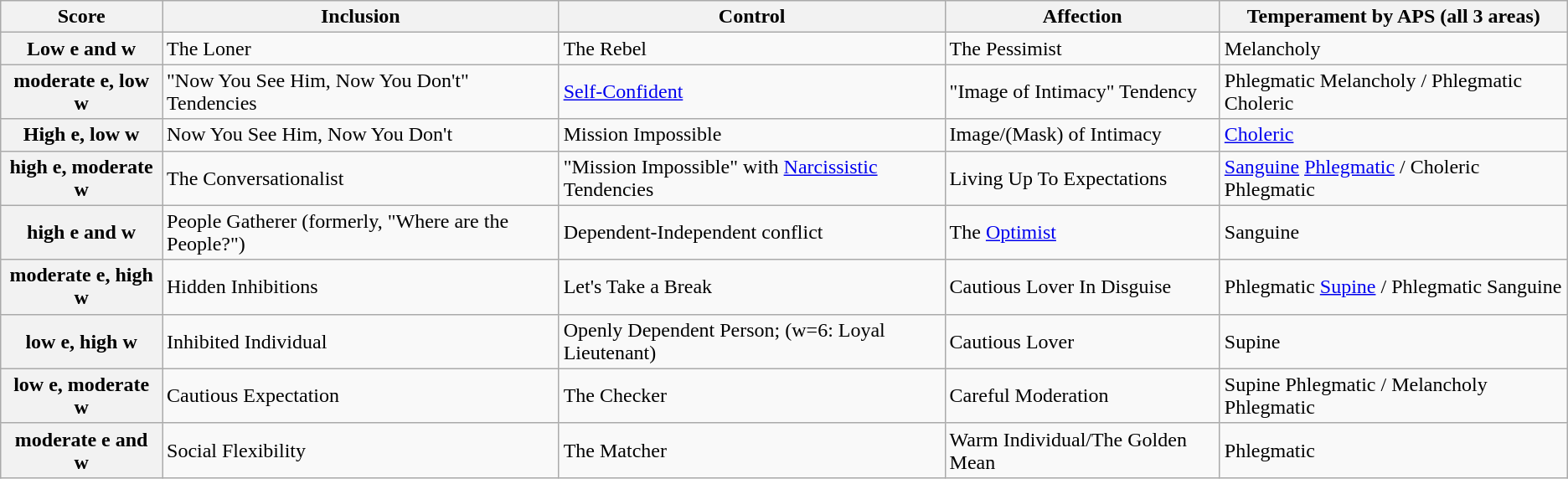<table class="wikitable">
<tr>
<th>Score</th>
<th>Inclusion</th>
<th>Control</th>
<th>Affection</th>
<th>Temperament by APS (all 3 areas)</th>
</tr>
<tr>
<th>Low e and w</th>
<td>The Loner</td>
<td>The Rebel</td>
<td>The Pessimist</td>
<td>Melancholy</td>
</tr>
<tr>
<th>moderate e, low w</th>
<td>"Now You See Him, Now You Don't" Tendencies</td>
<td><a href='#'>Self-Confident</a></td>
<td>"Image of Intimacy" Tendency</td>
<td>Phlegmatic Melancholy / Phlegmatic Choleric</td>
</tr>
<tr>
<th>High e, low w</th>
<td>Now You See Him, Now You Don't</td>
<td>Mission Impossible</td>
<td>Image/(Mask) of Intimacy</td>
<td><a href='#'>Choleric</a></td>
</tr>
<tr>
<th>high e, moderate w</th>
<td>The Conversationalist</td>
<td>"Mission Impossible" with <a href='#'>Narcissistic</a> Tendencies</td>
<td>Living Up To Expectations</td>
<td><a href='#'>Sanguine</a> <a href='#'>Phlegmatic</a> / Choleric Phlegmatic</td>
</tr>
<tr>
<th>high e and w</th>
<td>People Gatherer (formerly, "Where are the People?")</td>
<td>Dependent-Independent conflict</td>
<td>The <a href='#'>Optimist</a></td>
<td>Sanguine</td>
</tr>
<tr>
<th>moderate e, high w</th>
<td>Hidden Inhibitions</td>
<td>Let's Take a Break</td>
<td>Cautious Lover In Disguise</td>
<td>Phlegmatic <a href='#'>Supine</a> / Phlegmatic Sanguine</td>
</tr>
<tr>
<th>low e, high w</th>
<td>Inhibited Individual</td>
<td>Openly Dependent Person; (w=6: Loyal Lieutenant)</td>
<td>Cautious Lover</td>
<td>Supine</td>
</tr>
<tr>
<th>low e, moderate w</th>
<td>Cautious Expectation</td>
<td>The Checker</td>
<td>Careful Moderation</td>
<td>Supine Phlegmatic / Melancholy Phlegmatic</td>
</tr>
<tr>
<th>moderate e and w</th>
<td>Social Flexibility</td>
<td>The Matcher</td>
<td>Warm Individual/The Golden Mean</td>
<td>Phlegmatic</td>
</tr>
</table>
